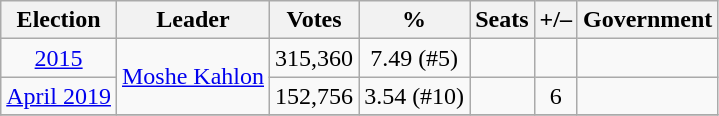<table class="wikitable" style=text-align:center>
<tr>
<th>Election</th>
<th>Leader</th>
<th>Votes</th>
<th>%</th>
<th>Seats</th>
<th>+/–</th>
<th>Government</th>
</tr>
<tr>
<td><a href='#'>2015</a></td>
<td align=left rowspan=2><a href='#'>Moshe Kahlon</a></td>
<td>315,360</td>
<td>7.49 (#5)</td>
<td></td>
<td></td>
<td></td>
</tr>
<tr>
<td><a href='#'>April 2019</a></td>
<td>152,756</td>
<td>3.54 (#10)</td>
<td></td>
<td> 6</td>
<td></td>
</tr>
<tr>
</tr>
</table>
